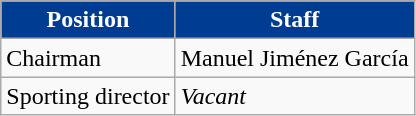<table class="wikitable">
<tr>
<th style=background-color:#003C92;color:white>Position</th>
<th style=background-color:#003C92;color:white>Staff</th>
</tr>
<tr>
<td>Chairman</td>
<td> Manuel Jiménez García</td>
</tr>
<tr>
<td>Sporting director</td>
<td><em>Vacant</em></td>
</tr>
</table>
